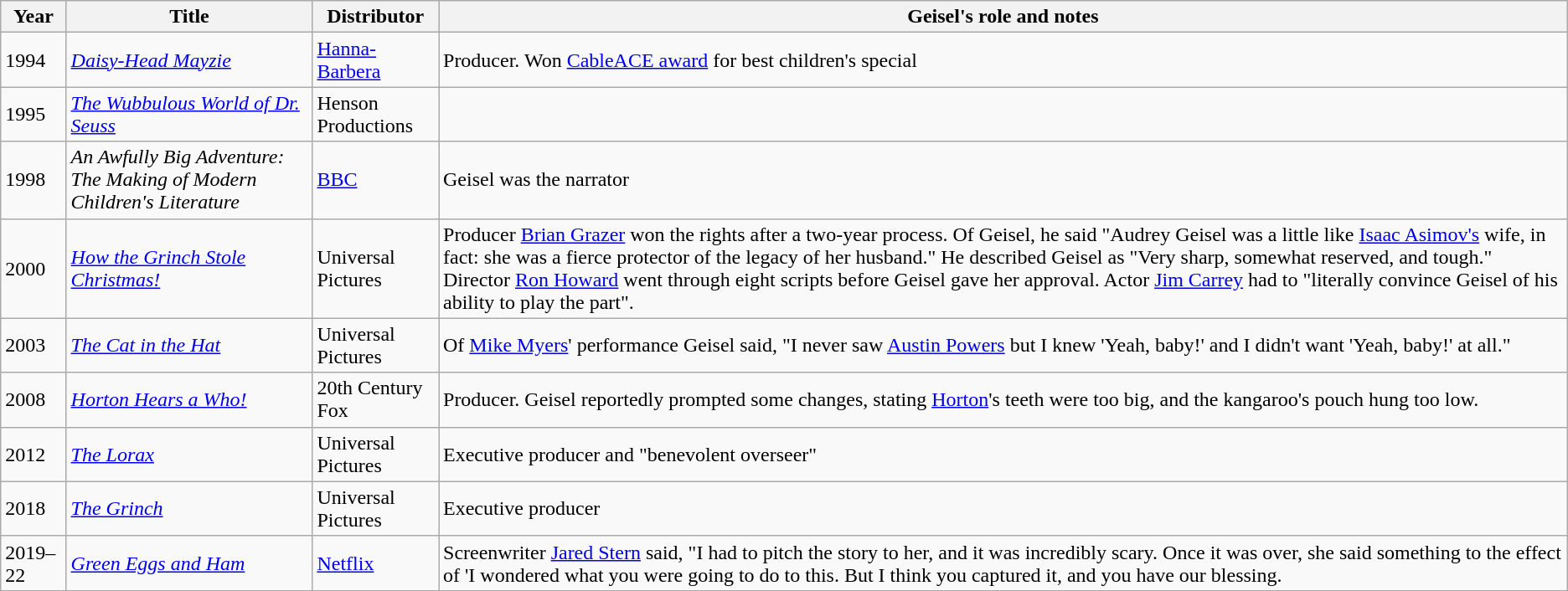<table class=wikitable>
<tr>
<th>Year</th>
<th>Title</th>
<th>Distributor</th>
<th>Geisel's role and notes</th>
</tr>
<tr>
<td>1994</td>
<td><em><a href='#'>Daisy-Head Mayzie</a></em></td>
<td><a href='#'>Hanna-Barbera</a></td>
<td>Producer. Won <a href='#'>CableACE award</a> for best children's special</td>
</tr>
<tr>
<td>1995</td>
<td><em><a href='#'>The Wubbulous World of Dr. Seuss</a></em></td>
<td>Henson Productions</td>
<td></td>
</tr>
<tr>
<td>1998</td>
<td><em>An Awfully Big Adventure: The Making of Modern Children's Literature</em></td>
<td><a href='#'>BBC</a></td>
<td>Geisel was the narrator</td>
</tr>
<tr>
<td>2000</td>
<td><em><a href='#'>How the Grinch Stole Christmas!</a></em></td>
<td>Universal Pictures</td>
<td>Producer <a href='#'>Brian Grazer</a> won the rights after a two-year process. Of Geisel, he said "Audrey Geisel was a little like <a href='#'>Isaac Asimov's</a> wife, in fact: she was a fierce protector of the legacy of her husband." He described Geisel as "Very sharp, somewhat reserved, and tough." Director <a href='#'>Ron Howard</a> went through eight scripts before Geisel gave her approval. Actor <a href='#'>Jim Carrey</a> had to "literally convince Geisel of his ability to play the part".</td>
</tr>
<tr>
<td>2003</td>
<td><em><a href='#'>The Cat in the Hat</a></em></td>
<td>Universal Pictures</td>
<td>Of <a href='#'>Mike Myers</a>' performance Geisel said, "I never saw <a href='#'>Austin Powers</a> but I knew 'Yeah, baby!' and I didn't want 'Yeah, baby!' at all."</td>
</tr>
<tr>
<td>2008</td>
<td><em><a href='#'>Horton Hears a Who!</a></em></td>
<td>20th Century Fox</td>
<td>Producer. Geisel reportedly prompted some changes, stating <a href='#'>Horton</a>'s teeth were too big, and the kangaroo's pouch hung too low.</td>
</tr>
<tr>
<td>2012</td>
<td><em><a href='#'>The Lorax</a></em></td>
<td>Universal Pictures</td>
<td>Executive producer and "benevolent overseer"</td>
</tr>
<tr>
<td>2018</td>
<td><em><a href='#'>The Grinch</a></em></td>
<td>Universal Pictures</td>
<td>Executive producer</td>
</tr>
<tr>
<td>2019–22</td>
<td><em><a href='#'>Green Eggs and Ham</a></em></td>
<td><a href='#'>Netflix</a></td>
<td>Screenwriter <a href='#'>Jared Stern</a> said, "I had to pitch the story to her, and it was incredibly scary. Once it was over, she said something to the effect of 'I wondered what you were going to do to this. But I think you captured it, and you have our blessing.</td>
</tr>
</table>
